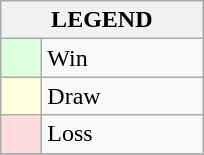<table class="wikitable" border="1">
<tr>
<th colspan="2">LEGEND</th>
</tr>
<tr>
<td style="background:#ddffdd;" width=20> </td>
<td width=100>Win</td>
</tr>
<tr>
<td style="background:#ffffdd"  width=20> </td>
<td width=100>Draw</td>
</tr>
<tr>
<td style="background:#ffdddd;" width=20> </td>
<td width=100>Loss</td>
</tr>
<tr>
</tr>
</table>
